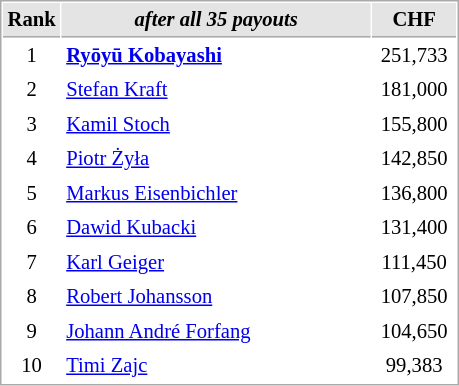<table cellspacing="1" cellpadding="3" style="border:1px solid #AAAAAA;font-size:86%">
<tr style="background-color: #E4E4E4;">
<th style="border-bottom:1px solid #AAAAAA; width: 10px;">Rank</th>
<th style="border-bottom:1px solid #AAAAAA; width: 200px;"><em>after all 35 payouts</em></th>
<th style="border-bottom:1px solid #AAAAAA; width: 50px;">CHF</th>
</tr>
<tr>
<td align=center>1</td>
<td> <strong><a href='#'>Ryōyū Kobayashi</a></strong></td>
<td align=center>251,733</td>
</tr>
<tr>
<td align=center>2</td>
<td> <a href='#'>Stefan Kraft</a></td>
<td align=center>181,000</td>
</tr>
<tr>
<td align=center>3</td>
<td> <a href='#'>Kamil Stoch</a></td>
<td align=center>155,800</td>
</tr>
<tr>
<td align=center>4</td>
<td> <a href='#'>Piotr Żyła</a></td>
<td align=center>142,850</td>
</tr>
<tr>
<td align=center>5</td>
<td> <a href='#'>Markus Eisenbichler</a></td>
<td align=center>136,800</td>
</tr>
<tr>
<td align=center>6</td>
<td> <a href='#'>Dawid Kubacki</a></td>
<td align=center>131,400</td>
</tr>
<tr>
<td align=center>7</td>
<td> <a href='#'>Karl Geiger</a></td>
<td align=center>111,450</td>
</tr>
<tr>
<td align=center>8</td>
<td> <a href='#'>Robert Johansson</a></td>
<td align=center>107,850</td>
</tr>
<tr>
<td align=center>9</td>
<td> <a href='#'>Johann André Forfang</a></td>
<td align=center>104,650</td>
</tr>
<tr>
<td align=center>10</td>
<td> <a href='#'>Timi Zajc</a></td>
<td align=center>99,383</td>
</tr>
</table>
